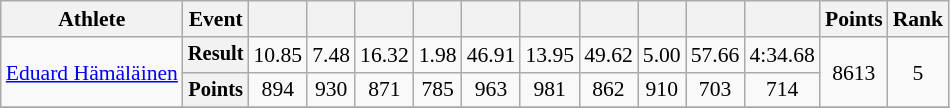<table class=wikitable style=font-size:90%;text-align:center>
<tr>
<th>Athlete</th>
<th>Event</th>
<th></th>
<th></th>
<th></th>
<th></th>
<th></th>
<th></th>
<th></th>
<th></th>
<th></th>
<th></th>
<th>Points</th>
<th>Rank</th>
</tr>
<tr>
<td align=left rowspan=2><a href='#'>Eduard Hämäläinen</a></td>
<th style=font-size:95%>Result</th>
<td>10.85</td>
<td>7.48</td>
<td>16.32</td>
<td>1.98</td>
<td>46.91</td>
<td>13.95</td>
<td>49.62</td>
<td>5.00</td>
<td>57.66</td>
<td>4:34.68</td>
<td rowspan=2>8613</td>
<td rowspan=2>5</td>
</tr>
<tr>
<th style=font-size:95%>Points</th>
<td>894</td>
<td>930</td>
<td>871</td>
<td>785</td>
<td>963</td>
<td>981</td>
<td>862</td>
<td>910</td>
<td>703</td>
<td>714</td>
</tr>
<tr>
</tr>
</table>
